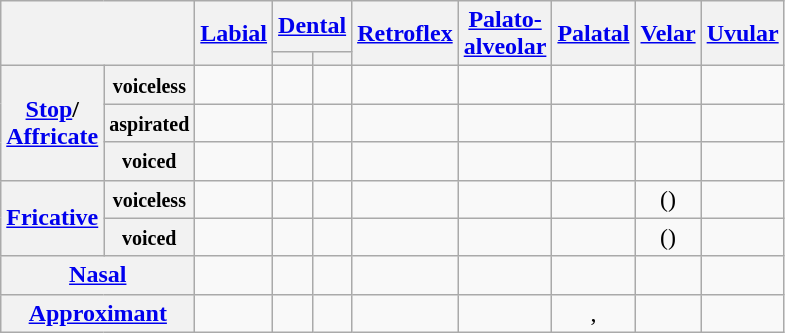<table class="wikitable"  style="text-align:center;">
<tr>
<th colspan="2" rowspan="2"></th>
<th rowspan="2"><a href='#'>Labial</a></th>
<th colspan="2"><a href='#'>Dental</a></th>
<th rowspan="2"><a href='#'>Retroflex</a></th>
<th rowspan="2"><a href='#'>Palato-<br>alveolar</a></th>
<th rowspan="2"><a href='#'>Palatal</a></th>
<th rowspan="2"><a href='#'>Velar</a></th>
<th rowspan="2"><a href='#'>Uvular</a></th>
</tr>
<tr>
<th></th>
<th></th>
</tr>
<tr>
<th rowspan="3"><a href='#'>Stop</a>/<br><a href='#'>Affricate</a></th>
<th><small>voiceless</small></th>
<td></td>
<td></td>
<td></td>
<td></td>
<td></td>
<td></td>
<td></td>
<td></td>
</tr>
<tr>
<th><small>aspirated</small></th>
<td></td>
<td></td>
<td></td>
<td></td>
<td></td>
<td></td>
<td></td>
<td></td>
</tr>
<tr>
<th><small>voiced</small></th>
<td></td>
<td></td>
<td></td>
<td></td>
<td></td>
<td></td>
<td></td>
<td></td>
</tr>
<tr>
<th rowspan="2"><a href='#'>Fricative</a></th>
<th><small>voiceless</small></th>
<td></td>
<td></td>
<td></td>
<td></td>
<td></td>
<td></td>
<td>()</td>
<td></td>
</tr>
<tr>
<th><small>voiced</small></th>
<td></td>
<td></td>
<td></td>
<td></td>
<td></td>
<td></td>
<td>()</td>
<td></td>
</tr>
<tr>
<th colspan="2"><a href='#'>Nasal</a></th>
<td></td>
<td></td>
<td></td>
<td></td>
<td></td>
<td></td>
<td></td>
<td></td>
</tr>
<tr>
<th colspan="2"><a href='#'>Approximant</a></th>
<td></td>
<td></td>
<td></td>
<td></td>
<td></td>
<td>, </td>
<td></td>
<td></td>
</tr>
</table>
